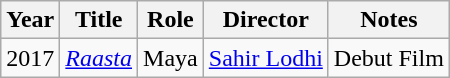<table class="wikitable">
<tr>
<th>Year</th>
<th>Title</th>
<th>Role</th>
<th>Director</th>
<th>Notes</th>
</tr>
<tr>
<td>2017</td>
<td><em><a href='#'>Raasta</a></em></td>
<td>Maya</td>
<td><a href='#'>Sahir Lodhi</a></td>
<td>Debut Film</td>
</tr>
</table>
